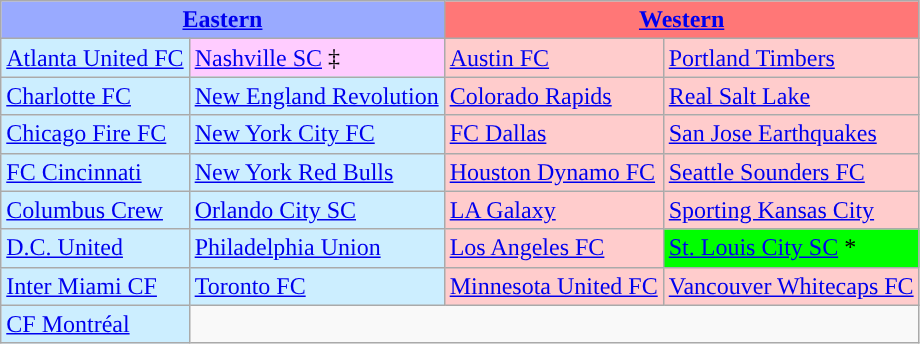<table class="wikitable">
<tr>
<th colspan=2 style="background-color: #9AF;"><a href='#'>Eastern</a></th>
<th colspan=2 style="background-color: #F77;"><a href='#'>Western</a></th>
</tr>
<tr>
<td style="background-color: #CEF;"><a href='#'>Atlanta United FC</a></td>
<td style="background-color: #FCF;"><a href='#'>Nashville SC</a> ‡</td>
<td style="background-color: #FCC;"><a href='#'>Austin FC</a></td>
<td style="background-color: #FCC;"><a href='#'>Portland Timbers</a></td>
</tr>
<tr>
<td style="background-color: #CEF;"><a href='#'>Charlotte FC</a></td>
<td style="background-color: #CEF;"><a href='#'>New England Revolution</a></td>
<td style="background-color: #FCC;"><a href='#'>Colorado Rapids</a></td>
<td style="background-color: #FCC;"><a href='#'>Real Salt Lake</a></td>
</tr>
<tr>
<td style="background-color: #CEF;"><a href='#'>Chicago Fire FC</a></td>
<td style="background-color: #CEF;"><a href='#'>New York City FC</a></td>
<td style="background-color: #FCC;"><a href='#'>FC Dallas</a></td>
<td style="background-color: #FCC;"><a href='#'>San Jose Earthquakes</a></td>
</tr>
<tr>
<td style="background-color: #CEF;"><a href='#'>FC Cincinnati</a></td>
<td style="background-color: #CEF;"><a href='#'>New York Red Bulls</a></td>
<td style="background-color: #FCC;"><a href='#'>Houston Dynamo FC</a></td>
<td style="background-color: #FCC;"><a href='#'>Seattle Sounders FC</a></td>
</tr>
<tr>
<td style="background-color: #CEF;"><a href='#'>Columbus Crew</a></td>
<td style="background-color: #CEF;"><a href='#'>Orlando City SC</a></td>
<td style="background-color: #FCC;"><a href='#'>LA Galaxy</a></td>
<td style="background-color: #FCC;"><a href='#'>Sporting Kansas City</a></td>
</tr>
<tr>
<td style="background-color: #CEF;"><a href='#'>D.C. United</a></td>
<td style="background-color: #CEF;"><a href='#'>Philadelphia Union</a></td>
<td style="background-color: #FCC;"><a href='#'>Los Angeles FC</a></td>
<td style="background-color: #0F0;"><a href='#'>St. Louis City SC</a> *</td>
</tr>
<tr>
<td style="background-color: #CEF;"><a href='#'>Inter Miami CF</a></td>
<td style="background-color: #CEF;"><a href='#'>Toronto FC</a></td>
<td style="background-color: #FCC;"><a href='#'>Minnesota United FC</a></td>
<td style="background-color: #FCC;"><a href='#'>Vancouver Whitecaps FC</a></td>
</tr>
<tr>
<td style="background-color: #CEF;"><a href='#'>CF Montréal</a></td>
</tr>
</table>
